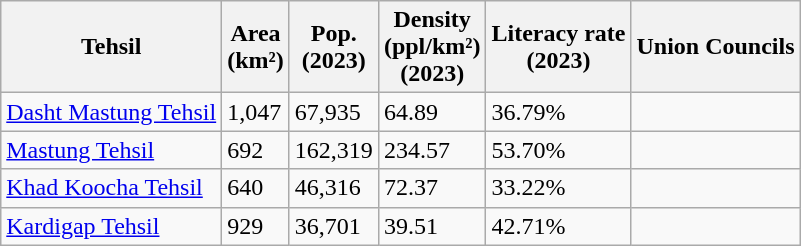<table class="wikitable sortable static-row-numbers static-row-header-hash">
<tr>
<th>Tehsil</th>
<th>Area<br>(km²)</th>
<th>Pop.<br>(2023)</th>
<th>Density<br>(ppl/km²)<br>(2023)</th>
<th>Literacy rate<br>(2023)</th>
<th>Union Councils</th>
</tr>
<tr>
<td><a href='#'>Dasht Mastung Tehsil</a></td>
<td>1,047</td>
<td>67,935</td>
<td>64.89</td>
<td>36.79%</td>
<td></td>
</tr>
<tr>
<td><a href='#'>Mastung Tehsil</a></td>
<td>692</td>
<td>162,319</td>
<td>234.57</td>
<td>53.70%</td>
<td></td>
</tr>
<tr>
<td><a href='#'>Khad Koocha Tehsil</a></td>
<td>640</td>
<td>46,316</td>
<td>72.37</td>
<td>33.22%</td>
<td></td>
</tr>
<tr>
<td><a href='#'>Kardigap Tehsil</a></td>
<td>929</td>
<td>36,701</td>
<td>39.51</td>
<td>42.71%</td>
<td></td>
</tr>
</table>
